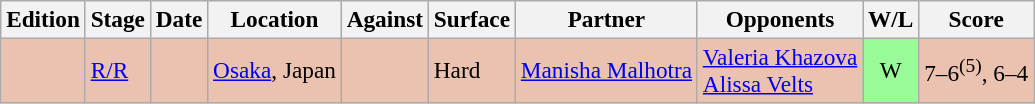<table class=wikitable style=font-size:97%>
<tr>
<th>Edition</th>
<th>Stage</th>
<th>Date</th>
<th>Location</th>
<th>Against</th>
<th>Surface</th>
<th>Partner</th>
<th>Opponents</th>
<th>W/L</th>
<th>Score</th>
</tr>
<tr bgcolor="#EBC2AF">
<td rowspan="1"></td>
<td rowspan="1"><a href='#'>R/R</a></td>
<td></td>
<td rowspan="1"><a href='#'>Osaka</a>, Japan</td>
<td> </td>
<td rowspan="1">Hard</td>
<td rowspan="1"> <a href='#'>Manisha Malhotra</a></td>
<td> <a href='#'>Valeria Khazova</a> <br>  <a href='#'>Alissa Velts</a></td>
<td style="text-align:center; background:#98fb98;">W</td>
<td>7–6<sup>(5)</sup>, 6–4</td>
</tr>
</table>
